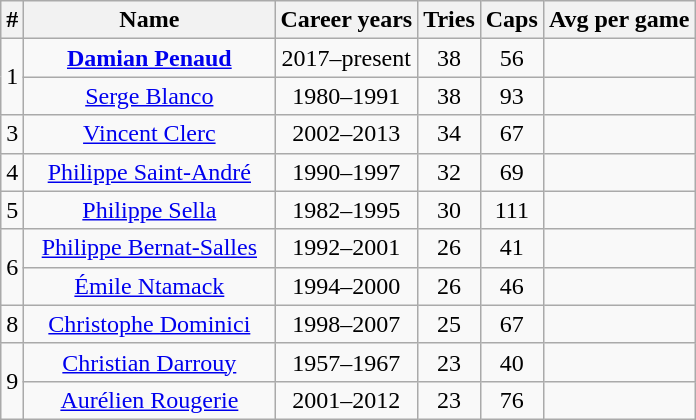<table class="wikitable sortable" style="text-align:center;">
<tr>
<th>#</th>
<th style="width:160px;">Name</th>
<th>Career years</th>
<th>Tries</th>
<th>Caps</th>
<th>Avg per game</th>
</tr>
<tr>
<td rowspan=2>1</td>
<td><strong><a href='#'>Damian Penaud</a></strong></td>
<td>2017–present</td>
<td>38</td>
<td>56</td>
<td></td>
</tr>
<tr>
<td><a href='#'>Serge Blanco</a></td>
<td>1980–1991</td>
<td>38</td>
<td>93</td>
<td></td>
</tr>
<tr>
<td>3</td>
<td><a href='#'>Vincent Clerc</a></td>
<td>2002–2013</td>
<td>34</td>
<td>67</td>
<td></td>
</tr>
<tr>
<td>4</td>
<td><a href='#'>Philippe Saint-André</a></td>
<td>1990–1997</td>
<td>32</td>
<td>69</td>
<td></td>
</tr>
<tr>
<td>5</td>
<td><a href='#'>Philippe Sella</a></td>
<td>1982–1995</td>
<td>30</td>
<td>111</td>
<td></td>
</tr>
<tr>
<td rowspan=2>6</td>
<td><a href='#'>Philippe Bernat-Salles</a></td>
<td>1992–2001</td>
<td>26</td>
<td>41</td>
<td></td>
</tr>
<tr>
<td><a href='#'>Émile Ntamack</a></td>
<td>1994–2000</td>
<td>26</td>
<td>46</td>
<td></td>
</tr>
<tr>
<td>8</td>
<td><a href='#'>Christophe Dominici</a></td>
<td>1998–2007</td>
<td>25</td>
<td>67</td>
<td></td>
</tr>
<tr>
<td rowspan=2>9</td>
<td><a href='#'>Christian Darrouy</a></td>
<td>1957–1967</td>
<td>23</td>
<td>40</td>
<td></td>
</tr>
<tr>
<td><a href='#'>Aurélien Rougerie</a></td>
<td>2001–2012</td>
<td>23</td>
<td>76</td>
<td></td>
</tr>
</table>
